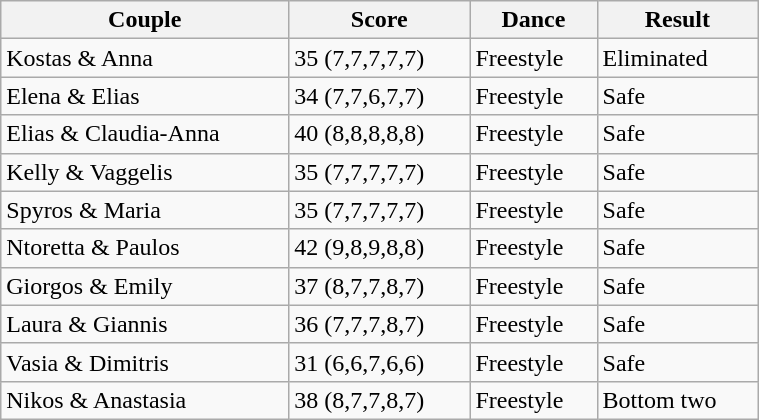<table class="wikitable" style="width:40%;">
<tr>
<th>Couple</th>
<th>Score</th>
<th>Dance</th>
<th>Result</th>
</tr>
<tr>
<td>Kostas & Anna</td>
<td>35 (7,7,7,7,7)</td>
<td>Freestyle</td>
<td>Eliminated</td>
</tr>
<tr>
<td>Elena & Elias</td>
<td>34 (7,7,6,7,7)</td>
<td>Freestyle</td>
<td>Safe</td>
</tr>
<tr>
<td>Elias & Claudia-Anna</td>
<td>40 (8,8,8,8,8)</td>
<td>Freestyle</td>
<td>Safe</td>
</tr>
<tr>
<td>Kelly & Vaggelis</td>
<td>35 (7,7,7,7,7)</td>
<td>Freestyle</td>
<td>Safe</td>
</tr>
<tr>
<td>Spyros & Maria</td>
<td>35 (7,7,7,7,7)</td>
<td>Freestyle</td>
<td>Safe</td>
</tr>
<tr>
<td>Ntoretta & Paulos</td>
<td>42 (9,8,9,8,8)</td>
<td>Freestyle</td>
<td>Safe</td>
</tr>
<tr>
<td>Giorgos & Emily</td>
<td>37 (8,7,7,8,7)</td>
<td>Freestyle</td>
<td>Safe</td>
</tr>
<tr>
<td>Laura & Giannis</td>
<td>36 (7,7,7,8,7)</td>
<td>Freestyle</td>
<td>Safe</td>
</tr>
<tr>
<td>Vasia & Dimitris</td>
<td>31 (6,6,7,6,6)</td>
<td>Freestyle</td>
<td>Safe</td>
</tr>
<tr>
<td>Nikos & Anastasia</td>
<td>38 (8,7,7,8,7)</td>
<td>Freestyle</td>
<td>Bottom two</td>
</tr>
</table>
